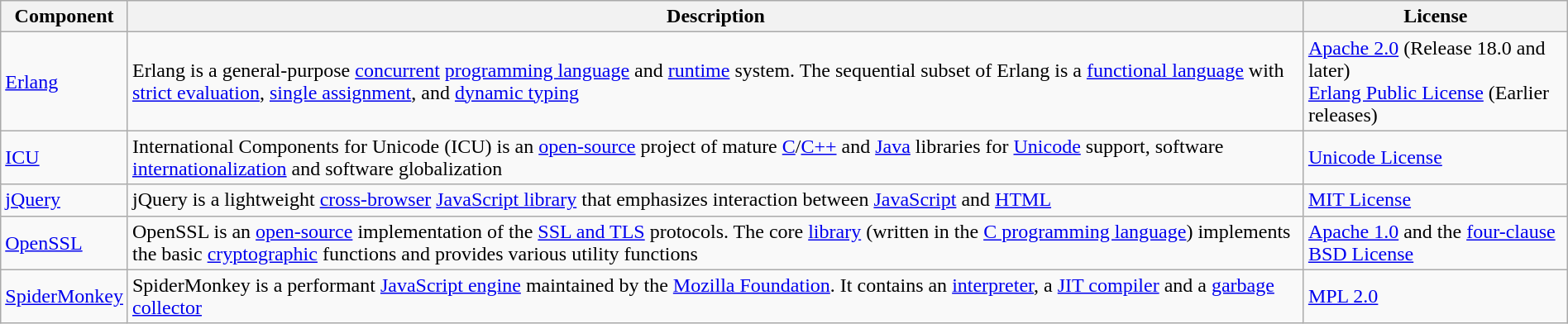<table class="wikitable sortable" width = "100%">
<tr>
<th>Component</th>
<th>Description</th>
<th>License</th>
</tr>
<tr>
<td><a href='#'>Erlang</a></td>
<td>Erlang is a general-purpose <a href='#'>concurrent</a> <a href='#'>programming language</a> and <a href='#'>runtime</a> system. The sequential subset of Erlang is a <a href='#'>functional language</a> with <a href='#'>strict evaluation</a>, <a href='#'>single assignment</a>, and <a href='#'>dynamic typing</a></td>
<td><a href='#'>Apache 2.0</a> (Release 18.0 and later)<br><a href='#'>Erlang Public License</a> (Earlier releases)</td>
</tr>
<tr>
<td><a href='#'>ICU</a></td>
<td>International Components for Unicode (ICU) is an <a href='#'>open-source</a> project of mature <a href='#'>C</a>/<a href='#'>C++</a> and <a href='#'>Java</a> libraries for <a href='#'>Unicode</a> support, software <a href='#'>internationalization</a> and software globalization</td>
<td><a href='#'>Unicode License</a></td>
</tr>
<tr>
<td><a href='#'>jQuery</a></td>
<td>jQuery is a lightweight <a href='#'>cross-browser</a> <a href='#'>JavaScript library</a> that emphasizes interaction between <a href='#'>JavaScript</a> and <a href='#'>HTML</a></td>
<td><a href='#'>MIT License</a></td>
</tr>
<tr>
<td><a href='#'>OpenSSL</a></td>
<td>OpenSSL is an <a href='#'>open-source</a> implementation of the <a href='#'>SSL and TLS</a> protocols. The core <a href='#'>library</a> (written in the <a href='#'>C programming language</a>) implements the basic <a href='#'>cryptographic</a> functions and provides various utility functions</td>
<td><a href='#'>Apache 1.0</a> and the <a href='#'>four-clause BSD License</a></td>
</tr>
<tr>
<td><a href='#'>SpiderMonkey</a></td>
<td>SpiderMonkey is a performant <a href='#'>JavaScript engine</a> maintained by the <a href='#'>Mozilla Foundation</a>. It contains an <a href='#'>interpreter</a>, a <a href='#'>JIT compiler</a> and a <a href='#'>garbage collector</a></td>
<td><a href='#'>MPL 2.0</a></td>
</tr>
</table>
